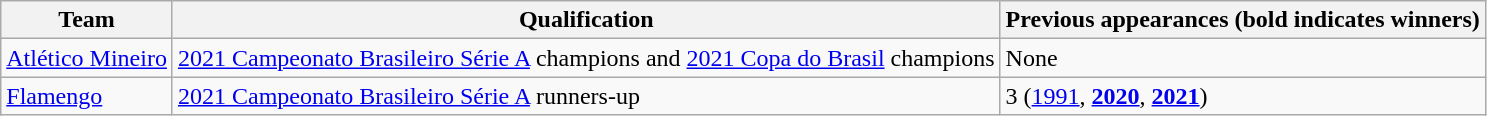<table class="wikitable">
<tr>
<th>Team</th>
<th>Qualification</th>
<th>Previous appearances (bold indicates winners)</th>
</tr>
<tr>
<td> <a href='#'>Atlético Mineiro</a></td>
<td><a href='#'>2021 Campeonato Brasileiro Série A</a> champions and <a href='#'>2021 Copa do Brasil</a> champions</td>
<td>None</td>
</tr>
<tr>
<td> <a href='#'>Flamengo</a></td>
<td><a href='#'>2021 Campeonato Brasileiro Série A</a> runners-up</td>
<td>3 (<a href='#'>1991</a>, <strong><a href='#'>2020</a></strong>, <strong><a href='#'>2021</a></strong>)</td>
</tr>
</table>
